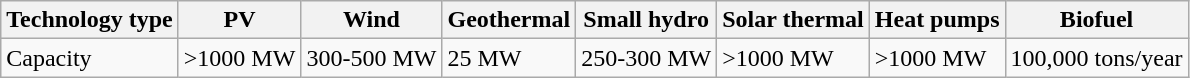<table class="wikitable">
<tr>
<th>Technology type</th>
<th>PV</th>
<th>Wind</th>
<th>Geothermal</th>
<th>Small hydro</th>
<th>Solar thermal</th>
<th>Heat pumps</th>
<th>Biofuel</th>
</tr>
<tr>
<td>Capacity</td>
<td>>1000 MW</td>
<td>300-500 MW</td>
<td>25 MW</td>
<td>250-300 MW</td>
<td>>1000 MW</td>
<td>>1000 MW</td>
<td>100,000 tons/year</td>
</tr>
</table>
